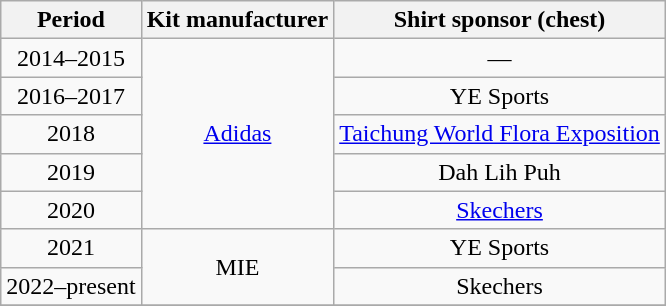<table class="wikitable" style="text-align:center">
<tr>
<th>Period</th>
<th>Kit manufacturer</th>
<th>Shirt sponsor (chest)</th>
</tr>
<tr>
<td>2014–2015</td>
<td rowspan=5><a href='#'>Adidas</a></td>
<td>—</td>
</tr>
<tr>
<td>2016–2017</td>
<td>YE Sports</td>
</tr>
<tr>
<td>2018</td>
<td><a href='#'>Taichung World Flora Exposition</a></td>
</tr>
<tr>
<td>2019</td>
<td>Dah Lih Puh</td>
</tr>
<tr>
<td>2020</td>
<td><a href='#'>Skechers</a></td>
</tr>
<tr>
<td>2021</td>
<td rowspan=2>MIE</td>
<td>YE Sports</td>
</tr>
<tr>
<td>2022–present</td>
<td>Skechers</td>
</tr>
<tr>
</tr>
</table>
